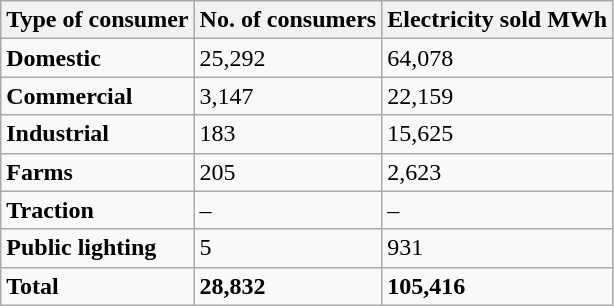<table class="wikitable">
<tr>
<th>Type of consumer</th>
<th>No. of consumers</th>
<th>Electricity sold MWh</th>
</tr>
<tr>
<td><strong>Domestic</strong></td>
<td>25,292</td>
<td>64,078</td>
</tr>
<tr>
<td><strong>Commercial</strong></td>
<td>3,147</td>
<td>22,159</td>
</tr>
<tr>
<td><strong>Industrial</strong></td>
<td>183</td>
<td>15,625</td>
</tr>
<tr>
<td><strong>Farms</strong></td>
<td>205</td>
<td>2,623</td>
</tr>
<tr>
<td><strong>Traction</strong></td>
<td>–</td>
<td>–</td>
</tr>
<tr>
<td><strong>Public lighting</strong></td>
<td>5</td>
<td>931</td>
</tr>
<tr>
<td><strong>Total</strong></td>
<td><strong>28,832</strong></td>
<td><strong>105,416</strong></td>
</tr>
</table>
